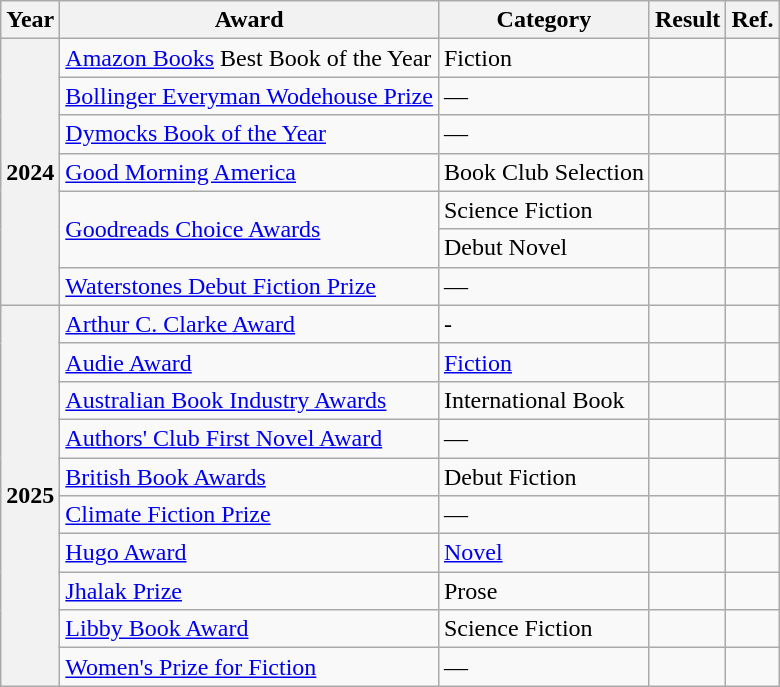<table class="wikitable sortable">
<tr>
<th>Year</th>
<th>Award</th>
<th>Category</th>
<th>Result</th>
<th>Ref.</th>
</tr>
<tr>
<th rowspan=7>2024</th>
<td><a href='#'>Amazon Books</a> Best Book of the Year</td>
<td>Fiction</td>
<td></td>
<td></td>
</tr>
<tr>
<td><a href='#'>Bollinger Everyman Wodehouse Prize</a></td>
<td>—</td>
<td></td>
<td></td>
</tr>
<tr>
<td><a href='#'>Dymocks Book of the Year</a></td>
<td>—</td>
<td></td>
<td></td>
</tr>
<tr>
<td><a href='#'>Good Morning America</a></td>
<td>Book Club Selection</td>
<td></td>
<td></td>
</tr>
<tr>
<td rowspan="2"><a href='#'>Goodreads Choice Awards</a></td>
<td>Science Fiction</td>
<td></td>
<td></td>
</tr>
<tr>
<td>Debut Novel</td>
<td></td>
<td></td>
</tr>
<tr>
<td><a href='#'>Waterstones Debut Fiction Prize</a></td>
<td>—</td>
<td></td>
<td></td>
</tr>
<tr>
<th rowspan=10>2025</th>
<td><a href='#'>Arthur C. Clarke Award</a></td>
<td>-</td>
<td></td>
<td></td>
</tr>
<tr>
<td><a href='#'>Audie Award</a></td>
<td><a href='#'>Fiction</a></td>
<td></td>
<td></td>
</tr>
<tr>
<td><a href='#'>Australian Book Industry Awards</a></td>
<td>International Book</td>
<td></td>
<td></td>
</tr>
<tr>
<td><a href='#'>Authors' Club First Novel Award</a></td>
<td>—</td>
<td></td>
<td></td>
</tr>
<tr>
<td><a href='#'>British Book Awards</a></td>
<td>Debut Fiction</td>
<td></td>
<td></td>
</tr>
<tr>
<td><a href='#'>Climate Fiction Prize</a></td>
<td>—</td>
<td></td>
<td></td>
</tr>
<tr>
<td><a href='#'>Hugo Award</a></td>
<td><a href='#'>Novel</a></td>
<td></td>
<td></td>
</tr>
<tr>
<td><a href='#'>Jhalak Prize</a></td>
<td>Prose</td>
<td></td>
<td></td>
</tr>
<tr>
<td><a href='#'>Libby Book Award</a></td>
<td>Science Fiction</td>
<td></td>
<td></td>
</tr>
<tr>
<td><a href='#'>Women's Prize for Fiction</a></td>
<td>—</td>
<td></td>
<td></td>
</tr>
</table>
